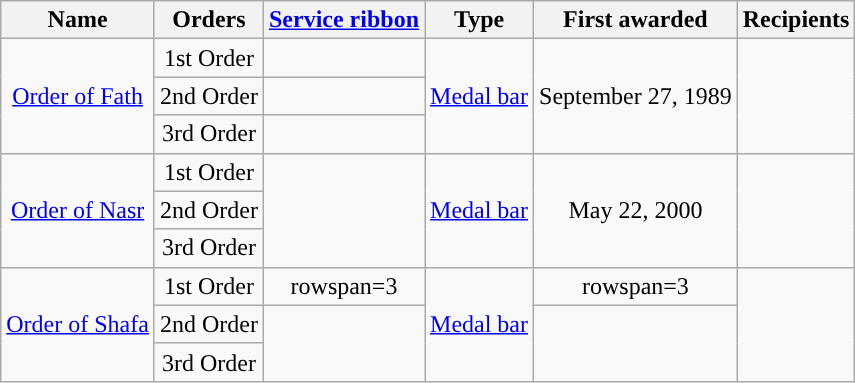<table class="wikitable" style="text-align: center">
<tr>
<th>Name</th>
<th>Orders</th>
<th><a href='#'>Service ribbon</a></th>
<th>Type</th>
<th>First awarded</th>
<th>Recipients</th>
</tr>
<tr>
<td rowspan=3><a href='#'>Order of Fath</a></td>
<td>1st Order</td>
<td></td>
<td rowspan=3><a href='#'>Medal bar</a></td>
<td rowspan=3>September 27, 1989</td>
<td rowspan=3></td>
</tr>
<tr>
<td>2nd Order</td>
<td></td>
</tr>
<tr>
<td>3rd Order</td>
<td></td>
</tr>
<tr>
<td rowspan=3><a href='#'>Order of Nasr</a></td>
<td>1st Order</td>
<td rowspan=3></td>
<td rowspan=3><a href='#'>Medal bar</a></td>
<td rowspan=3>May 22, 2000</td>
<td rowspan=3></td>
</tr>
<tr>
<td>2nd Order</td>
</tr>
<tr>
<td>3rd Order</td>
</tr>
<tr>
<td rowspan=3><a href='#'>Order of Shafa</a></td>
<td>1st Order</td>
<td>rowspan=3 </td>
<td rowspan=3><a href='#'>Medal bar</a></td>
<td>rowspan=3 </td>
<td rowspan=3></td>
</tr>
<tr>
<td>2nd Order</td>
</tr>
<tr>
<td>3rd Order</td>
</tr>
</table>
